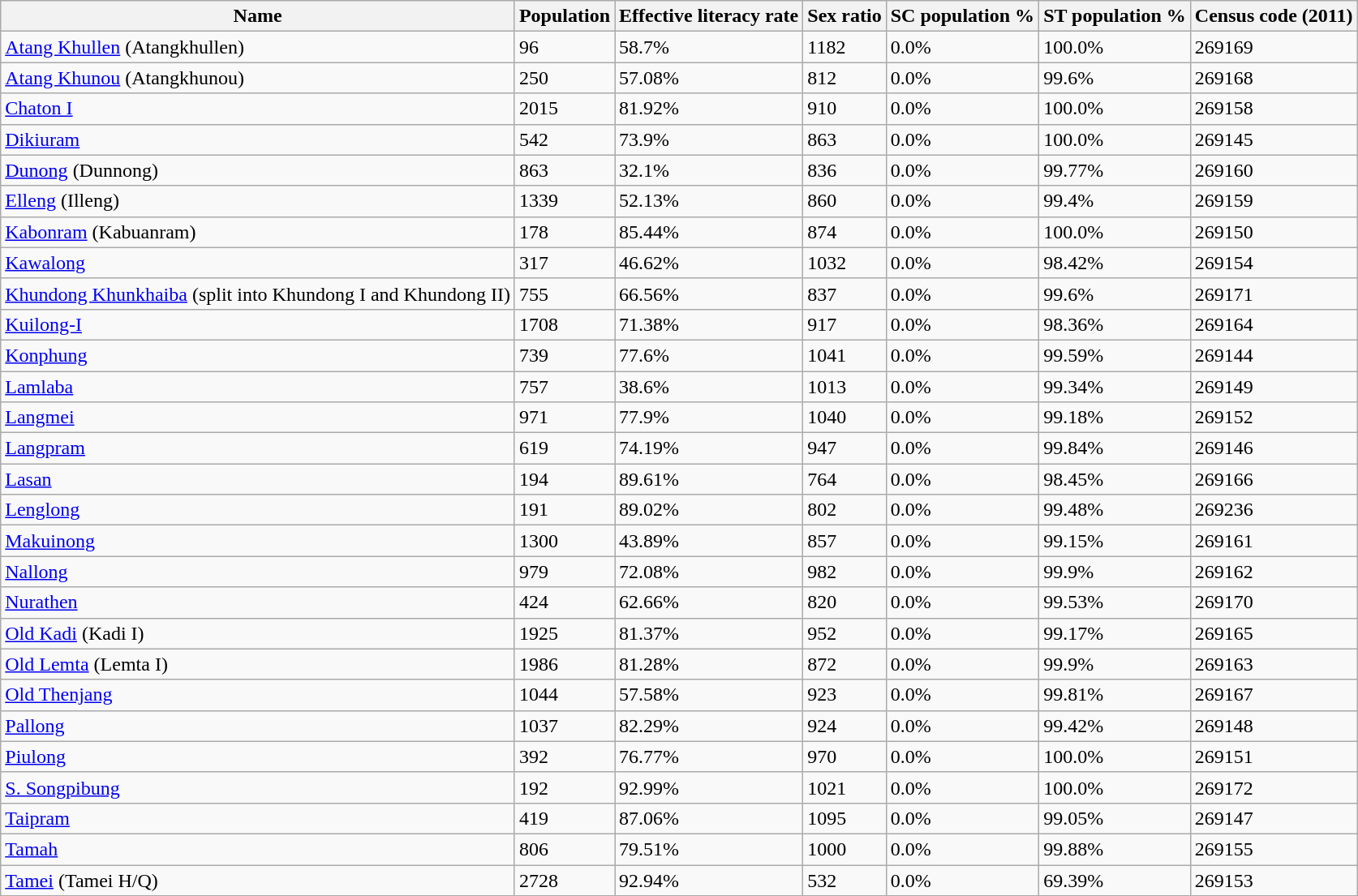<table class="wikitable sortable">
<tr>
<th>Name</th>
<th>Population</th>
<th>Effective literacy rate</th>
<th>Sex ratio</th>
<th>SC population %</th>
<th>ST population %</th>
<th>Census code (2011)</th>
</tr>
<tr>
<td><a href='#'>Atang Khullen</a> (Atangkhullen)</td>
<td>96</td>
<td>58.7%</td>
<td>1182</td>
<td>0.0%</td>
<td>100.0%</td>
<td>269169</td>
</tr>
<tr>
<td><a href='#'>Atang Khunou</a> (Atangkhunou)</td>
<td>250</td>
<td>57.08%</td>
<td>812</td>
<td>0.0%</td>
<td>99.6%</td>
<td>269168</td>
</tr>
<tr>
<td><a href='#'>Chaton I</a></td>
<td>2015</td>
<td>81.92%</td>
<td>910</td>
<td>0.0%</td>
<td>100.0%</td>
<td>269158</td>
</tr>
<tr>
<td><a href='#'>Dikiuram</a></td>
<td>542</td>
<td>73.9%</td>
<td>863</td>
<td>0.0%</td>
<td>100.0%</td>
<td>269145</td>
</tr>
<tr>
<td><a href='#'>Dunong</a> (Dunnong)</td>
<td>863</td>
<td>32.1%</td>
<td>836</td>
<td>0.0%</td>
<td>99.77%</td>
<td>269160</td>
</tr>
<tr>
<td><a href='#'>Elleng</a> (Illeng)</td>
<td>1339</td>
<td>52.13%</td>
<td>860</td>
<td>0.0%</td>
<td>99.4%</td>
<td>269159</td>
</tr>
<tr>
<td><a href='#'>Kabonram</a> (Kabuanram)</td>
<td>178</td>
<td>85.44%</td>
<td>874</td>
<td>0.0%</td>
<td>100.0%</td>
<td>269150</td>
</tr>
<tr>
<td><a href='#'>Kawalong</a></td>
<td>317</td>
<td>46.62%</td>
<td>1032</td>
<td>0.0%</td>
<td>98.42%</td>
<td>269154</td>
</tr>
<tr>
<td><a href='#'>Khundong Khunkhaiba</a> (split into Khundong I and Khundong II)</td>
<td>755</td>
<td>66.56%</td>
<td>837</td>
<td>0.0%</td>
<td>99.6%</td>
<td>269171</td>
</tr>
<tr>
<td><a href='#'>Kuilong-I</a></td>
<td>1708</td>
<td>71.38%</td>
<td>917</td>
<td>0.0%</td>
<td>98.36%</td>
<td>269164</td>
</tr>
<tr>
<td><a href='#'>Konphung</a></td>
<td>739</td>
<td>77.6%</td>
<td>1041</td>
<td>0.0%</td>
<td>99.59%</td>
<td>269144</td>
</tr>
<tr>
<td><a href='#'>Lamlaba</a></td>
<td>757</td>
<td>38.6%</td>
<td>1013</td>
<td>0.0%</td>
<td>99.34%</td>
<td>269149</td>
</tr>
<tr>
<td><a href='#'>Langmei</a></td>
<td>971</td>
<td>77.9%</td>
<td>1040</td>
<td>0.0%</td>
<td>99.18%</td>
<td>269152</td>
</tr>
<tr>
<td><a href='#'>Langpram</a></td>
<td>619</td>
<td>74.19%</td>
<td>947</td>
<td>0.0%</td>
<td>99.84%</td>
<td>269146</td>
</tr>
<tr>
<td><a href='#'>Lasan</a></td>
<td>194</td>
<td>89.61%</td>
<td>764</td>
<td>0.0%</td>
<td>98.45%</td>
<td>269166</td>
</tr>
<tr>
<td><a href='#'>Lenglong</a></td>
<td>191</td>
<td>89.02%</td>
<td>802</td>
<td>0.0%</td>
<td>99.48%</td>
<td>269236</td>
</tr>
<tr>
<td><a href='#'>Makuinong</a></td>
<td>1300</td>
<td>43.89%</td>
<td>857</td>
<td>0.0%</td>
<td>99.15%</td>
<td>269161</td>
</tr>
<tr>
<td><a href='#'>Nallong</a></td>
<td>979</td>
<td>72.08%</td>
<td>982</td>
<td>0.0%</td>
<td>99.9%</td>
<td>269162</td>
</tr>
<tr>
<td><a href='#'>Nurathen</a></td>
<td>424</td>
<td>62.66%</td>
<td>820</td>
<td>0.0%</td>
<td>99.53%</td>
<td>269170</td>
</tr>
<tr>
<td><a href='#'>Old Kadi</a> (Kadi I)</td>
<td>1925</td>
<td>81.37%</td>
<td>952</td>
<td>0.0%</td>
<td>99.17%</td>
<td>269165</td>
</tr>
<tr>
<td><a href='#'>Old Lemta</a> (Lemta I)</td>
<td>1986</td>
<td>81.28%</td>
<td>872</td>
<td>0.0%</td>
<td>99.9%</td>
<td>269163</td>
</tr>
<tr>
<td><a href='#'>Old Thenjang</a></td>
<td>1044</td>
<td>57.58%</td>
<td>923</td>
<td>0.0%</td>
<td>99.81%</td>
<td>269167</td>
</tr>
<tr>
<td><a href='#'>Pallong</a></td>
<td>1037</td>
<td>82.29%</td>
<td>924</td>
<td>0.0%</td>
<td>99.42%</td>
<td>269148</td>
</tr>
<tr>
<td><a href='#'>Piulong</a></td>
<td>392</td>
<td>76.77%</td>
<td>970</td>
<td>0.0%</td>
<td>100.0%</td>
<td>269151</td>
</tr>
<tr>
<td><a href='#'>S. Songpibung</a></td>
<td>192</td>
<td>92.99%</td>
<td>1021</td>
<td>0.0%</td>
<td>100.0%</td>
<td>269172</td>
</tr>
<tr>
<td><a href='#'>Taipram</a></td>
<td>419</td>
<td>87.06%</td>
<td>1095</td>
<td>0.0%</td>
<td>99.05%</td>
<td>269147</td>
</tr>
<tr>
<td><a href='#'>Tamah</a></td>
<td>806</td>
<td>79.51%</td>
<td>1000</td>
<td>0.0%</td>
<td>99.88%</td>
<td>269155</td>
</tr>
<tr>
<td><a href='#'>Tamei</a> (Tamei H/Q)</td>
<td>2728</td>
<td>92.94%</td>
<td>532</td>
<td>0.0%</td>
<td>69.39%</td>
<td>269153</td>
</tr>
</table>
